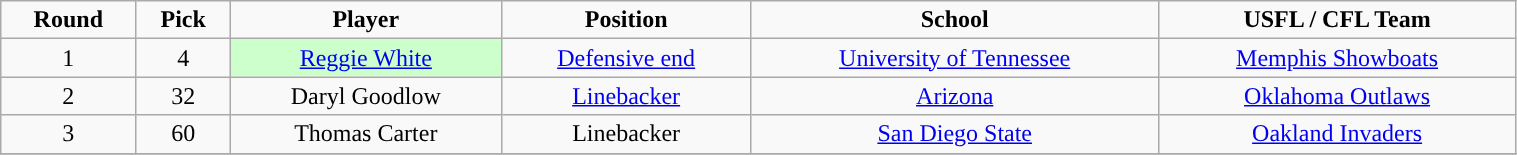<table class="wikitable" width="80%">
<tr align="center">
<td><strong>Round</strong></td>
<td><strong>Pick</strong></td>
<td><strong>Player</strong></td>
<td><strong>Position</strong></td>
<td><strong>School</strong></td>
<td><strong> USFL / CFL Team</strong></td>
</tr>
<tr align="center" bgcolor="">
<td>1</td>
<td>4</td>
<td bgcolor="#CCFFCC"><a href='#'>Reggie White</a></td>
<td Defensive end><a href='#'>Defensive end</a></td>
<td><a href='#'>University of Tennessee</a></td>
<td><a href='#'>Memphis Showboats</a></td>
</tr>
<tr align="center" bgcolor="">
<td>2</td>
<td>32</td>
<td>Daryl Goodlow</td>
<td><a href='#'>Linebacker</a></td>
<td><a href='#'>Arizona</a></td>
<td><a href='#'>Oklahoma Outlaws</a></td>
</tr>
<tr align="center" bgcolor="">
<td>3</td>
<td>60</td>
<td>Thomas Carter</td>
<td>Linebacker</td>
<td><a href='#'>San Diego State</a></td>
<td><a href='#'>Oakland Invaders</a></td>
</tr>
<tr align="center" bgcolor="">
</tr>
</table>
